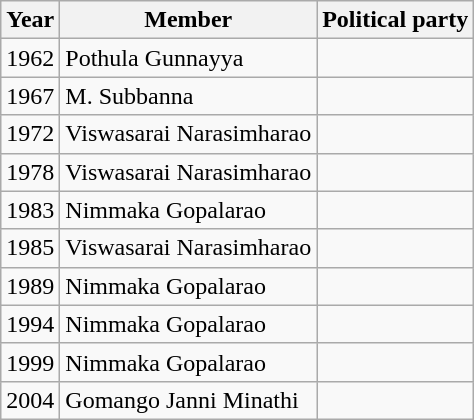<table class="wikitable sortable">
<tr>
<th>Year</th>
<th>Member</th>
<th colspan="2">Political party</th>
</tr>
<tr>
<td>1962</td>
<td>Pothula Gunnayya</td>
<td></td>
</tr>
<tr>
<td>1967</td>
<td>M. Subbanna</td>
<td></td>
</tr>
<tr>
<td>1972</td>
<td>Viswasarai Narasimharao</td>
<td></td>
</tr>
<tr>
<td>1978</td>
<td>Viswasarai Narasimharao</td>
<td></td>
</tr>
<tr>
<td>1983</td>
<td>Nimmaka Gopalarao</td>
<td></td>
</tr>
<tr>
<td>1985</td>
<td>Viswasarai Narasimharao</td>
<td></td>
</tr>
<tr>
<td>1989</td>
<td>Nimmaka Gopalarao</td>
<td></td>
</tr>
<tr>
<td>1994</td>
<td>Nimmaka Gopalarao</td>
<td></td>
</tr>
<tr>
<td>1999</td>
<td>Nimmaka Gopalarao</td>
<td></td>
</tr>
<tr>
<td>2004</td>
<td>Gomango Janni Minathi</td>
<td></td>
</tr>
</table>
